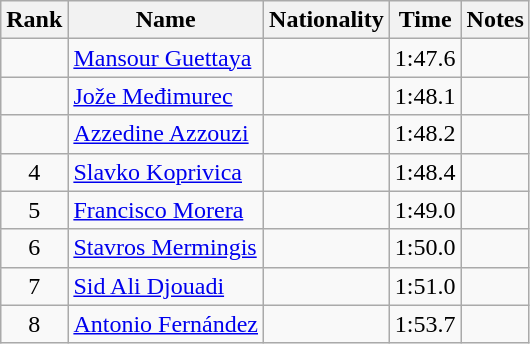<table class="wikitable sortable" style="text-align:center">
<tr>
<th>Rank</th>
<th>Name</th>
<th>Nationality</th>
<th>Time</th>
<th>Notes</th>
</tr>
<tr>
<td></td>
<td align=left><a href='#'>Mansour Guettaya</a></td>
<td align=left></td>
<td>1:47.6</td>
<td></td>
</tr>
<tr>
<td></td>
<td align=left><a href='#'>Jože Međimurec</a></td>
<td align=left></td>
<td>1:48.1</td>
<td></td>
</tr>
<tr>
<td></td>
<td align=left><a href='#'>Azzedine Azzouzi</a></td>
<td align=left></td>
<td>1:48.2</td>
<td></td>
</tr>
<tr>
<td>4</td>
<td align=left><a href='#'>Slavko Koprivica</a></td>
<td align=left></td>
<td>1:48.4</td>
<td></td>
</tr>
<tr>
<td>5</td>
<td align=left><a href='#'>Francisco Morera</a></td>
<td align=left></td>
<td>1:49.0</td>
<td></td>
</tr>
<tr>
<td>6</td>
<td align=left><a href='#'>Stavros Mermingis</a></td>
<td align=left></td>
<td>1:50.0</td>
<td></td>
</tr>
<tr>
<td>7</td>
<td align=left><a href='#'>Sid Ali Djouadi</a></td>
<td align=left></td>
<td>1:51.0</td>
<td></td>
</tr>
<tr>
<td>8</td>
<td align=left><a href='#'>Antonio Fernández</a></td>
<td align=left></td>
<td>1:53.7</td>
<td></td>
</tr>
</table>
